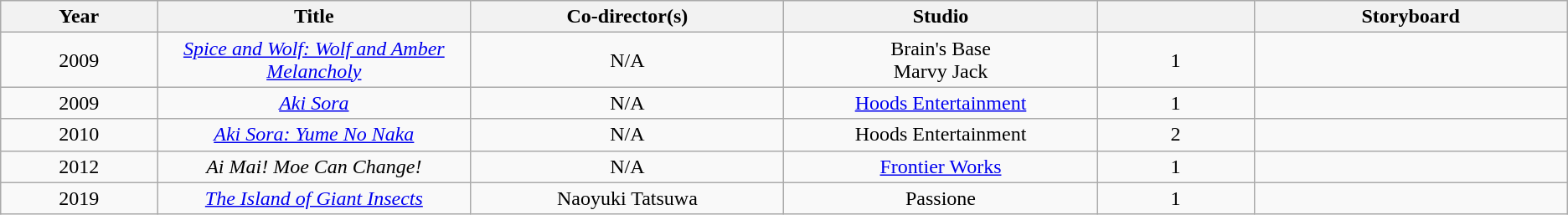<table class="wikitable sortable" style="text-align:center; margin=auto; ">
<tr>
<th scope="col" width=5%>Year</th>
<th scope="col" width=10%>Title</th>
<th scope="col" width=10%>Co-director(s)</th>
<th scope="col" width=10%>Studio</th>
<th scope="col" width=5%></th>
<th scope="col" width=10%>Storyboard </th>
</tr>
<tr>
<td>2009</td>
<td><em><a href='#'>Spice and Wolf: Wolf and Amber Melancholy</a></em></td>
<td>N/A</td>
<td>Brain's Base<br>Marvy Jack</td>
<td>1</td>
<td></td>
</tr>
<tr>
<td>2009</td>
<td><em><a href='#'>Aki Sora</a></em></td>
<td>N/A</td>
<td><a href='#'>Hoods Entertainment</a></td>
<td>1</td>
<td></td>
</tr>
<tr>
<td>2010</td>
<td><em><a href='#'>Aki Sora: Yume No Naka</a></em></td>
<td>N/A</td>
<td>Hoods Entertainment</td>
<td>2</td>
<td> </td>
</tr>
<tr>
<td>2012</td>
<td><em>Ai Mai! Moe Can Change!</em></td>
<td>N/A</td>
<td><a href='#'>Frontier Works</a></td>
<td>1</td>
<td></td>
</tr>
<tr>
<td>2019</td>
<td><em><a href='#'>The Island of Giant Insects</a></em></td>
<td>Naoyuki Tatsuwa</td>
<td>Passione</td>
<td>1</td>
<td></td>
</tr>
</table>
